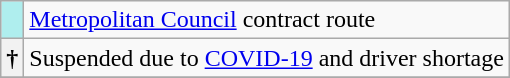<table class="wikitable collapsible">
<tr>
<th style="background-color:PaleTurquoise"></th>
<td><a href='#'>Metropolitan Council</a> contract route</td>
</tr>
<tr>
<th>†</th>
<td>Suspended due to <a href='#'>COVID-19</a> and driver shortage</td>
</tr>
<tr>
</tr>
</table>
